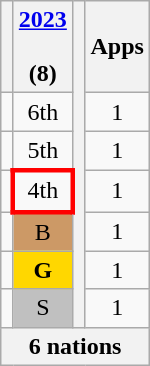<table class="wikitable" style="text-align: center">
<tr valign=center>
<th></th>
<th><a href='#'>2023</a><br> <br> (8)</th>
<th rowspan=7></th>
<th valign=center>Apps<br><big></big></th>
</tr>
<tr>
<td align=left></td>
<td>6th</td>
<td>1</td>
</tr>
<tr>
<td align=left></td>
<td>5th</td>
<td>1</td>
</tr>
<tr>
<td align=left></td>
<td style="border:3px solid red">4th</td>
<td>1</td>
</tr>
<tr>
<td align=left></td>
<td bgcolor=#c96>B</td>
<td>1</td>
</tr>
<tr>
<td align=left></td>
<td bgcolor=gold><strong>G</strong></td>
<td>1</td>
</tr>
<tr>
<td align=left></td>
<td bgcolor=silver>S</td>
<td>1</td>
</tr>
<tr>
<th colspan=6>6 nations</th>
</tr>
</table>
